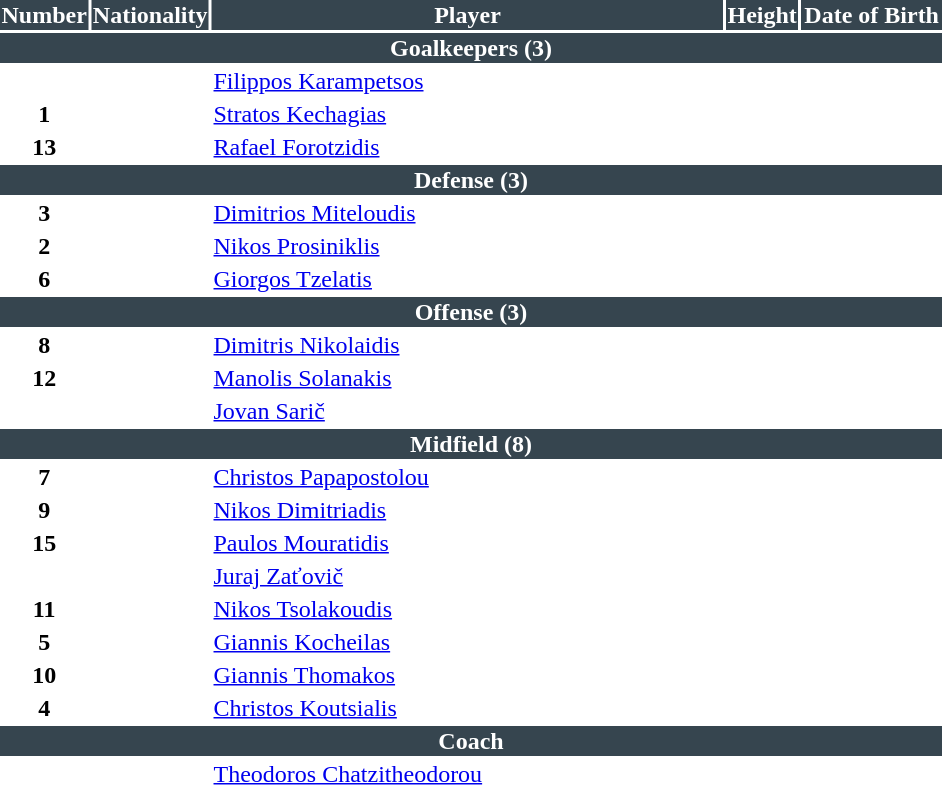<table width=50%>
<tr style="color: #fff;background:#36454F">
<th width=5%>Number</th>
<th width=5%>Nationality</th>
<th width=67%>Player</th>
<th width=5%>Height</th>
<th width=18%>Date of Birth</th>
</tr>
<tr>
<th colspan=6 style="color:#fff;background:#36454F" ">Goalkeepers (3)</th>
</tr>
<tr bgcolor=>
<td align=center></td>
<td></td>
<td><a href='#'>Filippos Karampetsos</a></td>
<td></td>
<td></td>
</tr>
<tr bgcolor=>
<td align=center><strong>1</strong></td>
<td></td>
<td><a href='#'>Stratos Kechagias</a></td>
<td></td>
<td></td>
</tr>
<tr bgcolor=>
<td align=center><strong>13</strong></td>
<td></td>
<td><a href='#'>Rafael Forotzidis</a></td>
<td></td>
<td></td>
</tr>
<tr>
<th colspan=6 style="color:#fff;background:#36454F" ">Defense (3)</th>
</tr>
<tr bgcolor=>
<td align=center><strong>3</strong></td>
<td></td>
<td><a href='#'>Dimitrios Miteloudis</a></td>
<td></td>
<td></td>
</tr>
<tr bgcolor=>
<td align=center><strong>2</strong></td>
<td></td>
<td><a href='#'>Nikos Prosiniklis</a></td>
<td></td>
<td></td>
</tr>
<tr bgcolor=>
<td align=center><strong>6</strong></td>
<td></td>
<td><a href='#'>Giorgos Tzelatis</a></td>
<td></td>
<td></td>
</tr>
<tr>
<th colspan=6 style="color:#fff;background:#36454F" ">Offense (3)</th>
</tr>
<tr bgcolor=>
<td align=center><strong>8</strong></td>
<td></td>
<td><a href='#'>Dimitris Nikolaidis</a></td>
<td></td>
<td></td>
</tr>
<tr bgcolor=>
<td align=center><strong>12</strong></td>
<td></td>
<td><a href='#'>Manolis Solanakis</a></td>
<td></td>
<td></td>
</tr>
<tr bgcolor=>
<td align=center></td>
<td></td>
<td><a href='#'>Jovan Sarič</a></td>
<td></td>
<td></td>
</tr>
<tr>
<th colspan=6 style="color:#fff;background:#36454F" ">Midfield (8)</th>
</tr>
<tr bgcolor=>
<td align=center><strong>7</strong></td>
<td></td>
<td><a href='#'>Christos Papapostolou</a></td>
<td></td>
<td></td>
</tr>
<tr bgcolor=>
<td align=center><strong>9</strong></td>
<td></td>
<td><a href='#'>Nikos Dimitriadis</a></td>
<td></td>
<td></td>
</tr>
<tr bgcolor=>
<td align=center><strong>15</strong></td>
<td></td>
<td><a href='#'>Paulos Mouratidis</a></td>
<td></td>
<td></td>
</tr>
<tr bgcolor=>
<td align=center></td>
<td></td>
<td><a href='#'>Juraj Zaťovič</a></td>
<td></td>
<td></td>
</tr>
<tr bgcolor=>
<td align=center><strong>11</strong></td>
<td></td>
<td><a href='#'>Nikos Tsolakoudis</a></td>
<td></td>
<td></td>
</tr>
<tr bgcolor=>
<td align=center><strong>5</strong></td>
<td></td>
<td><a href='#'>Giannis Kocheilas</a></td>
<td></td>
<td></td>
</tr>
<tr bgcolor=>
<td align=center><strong>10</strong></td>
<td></td>
<td><a href='#'>Giannis Thomakos</a></td>
<td></td>
<td></td>
</tr>
<tr bgcolor=>
<td align=center><strong>4</strong></td>
<td></td>
<td><a href='#'>Christos Koutsialis</a></td>
<td></td>
<td></td>
</tr>
<tr>
<th colspan=6 style="color:#fff;background:#36454F" ">Coach</th>
</tr>
<tr bgcolor=>
<td align=center></td>
<td></td>
<td><a href='#'>Theodoros Chatzitheodorou</a></td>
</tr>
</table>
